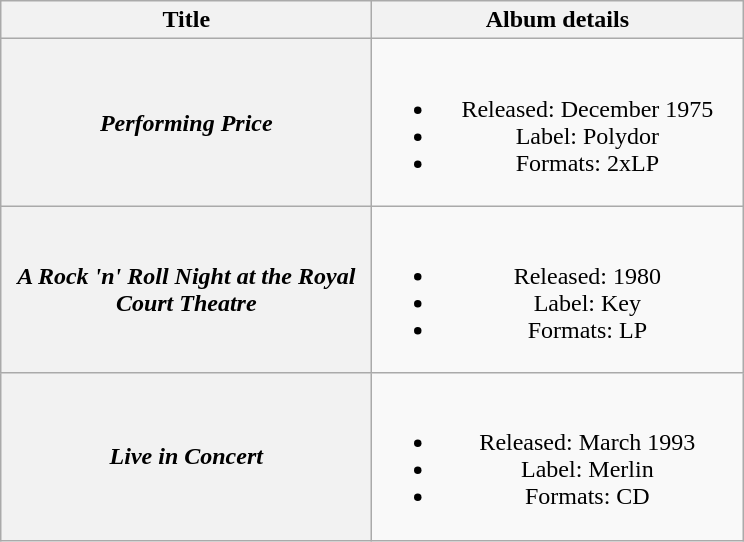<table class="wikitable plainrowheaders" style="text-align:center;">
<tr>
<th scope="col" style="width:15em;">Title</th>
<th scope="col" style="width:15em;">Album details</th>
</tr>
<tr>
<th scope="row"><em>Performing Price</em></th>
<td><br><ul><li>Released: December 1975</li><li>Label: Polydor</li><li>Formats: 2xLP</li></ul></td>
</tr>
<tr>
<th scope="row"><em>A Rock 'n' Roll Night at the Royal Court Theatre</em></th>
<td><br><ul><li>Released: 1980</li><li>Label: Key</li><li>Formats: LP</li></ul></td>
</tr>
<tr>
<th scope="row"><em>Live in Concert</em></th>
<td><br><ul><li>Released: March 1993</li><li>Label: Merlin</li><li>Formats: CD</li></ul></td>
</tr>
</table>
